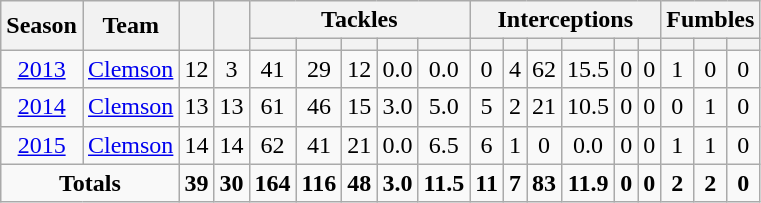<table class="wikitable sortable" style="text-align:center;">
<tr>
<th rowspan="2">Season</th>
<th rowspan="2">Team</th>
<th rowspan="2"></th>
<th rowspan="2"></th>
<th colspan="5">Tackles</th>
<th colspan="6">Interceptions</th>
<th colspan="3">Fumbles</th>
</tr>
<tr>
<th></th>
<th></th>
<th></th>
<th></th>
<th></th>
<th></th>
<th></th>
<th></th>
<th></th>
<th></th>
<th></th>
<th></th>
<th></th>
<th></th>
</tr>
<tr>
<td><a href='#'>2013</a></td>
<td><a href='#'>Clemson</a></td>
<td>12</td>
<td>3</td>
<td>41</td>
<td>29</td>
<td>12</td>
<td>0.0</td>
<td>0.0</td>
<td>0</td>
<td>4</td>
<td>62</td>
<td>15.5</td>
<td>0</td>
<td>0</td>
<td>1</td>
<td>0</td>
<td>0</td>
</tr>
<tr>
<td><a href='#'>2014</a></td>
<td><a href='#'>Clemson</a></td>
<td>13</td>
<td>13</td>
<td>61</td>
<td>46</td>
<td>15</td>
<td>3.0</td>
<td>5.0</td>
<td>5</td>
<td>2</td>
<td>21</td>
<td>10.5</td>
<td>0</td>
<td>0</td>
<td>0</td>
<td>1</td>
<td>0</td>
</tr>
<tr>
<td><a href='#'>2015</a></td>
<td><a href='#'>Clemson</a></td>
<td>14</td>
<td>14</td>
<td>62</td>
<td>41</td>
<td>21</td>
<td>0.0</td>
<td>6.5</td>
<td>6</td>
<td>1</td>
<td>0</td>
<td>0.0</td>
<td>0</td>
<td>0</td>
<td>1</td>
<td>1</td>
<td>0</td>
</tr>
<tr class="sortbottom">
<td colspan="2"><strong>Totals</strong></td>
<td><strong>39</strong></td>
<td><strong>30</strong></td>
<td><strong>164</strong></td>
<td><strong>116</strong></td>
<td><strong>48</strong></td>
<td><strong>3.0</strong></td>
<td><strong>11.5</strong></td>
<td><strong>11</strong></td>
<td><strong>7</strong></td>
<td><strong>83</strong></td>
<td><strong>11.9</strong></td>
<td><strong>0</strong></td>
<td><strong>0</strong></td>
<td><strong>2</strong></td>
<td><strong>2</strong></td>
<td><strong>0</strong></td>
</tr>
</table>
